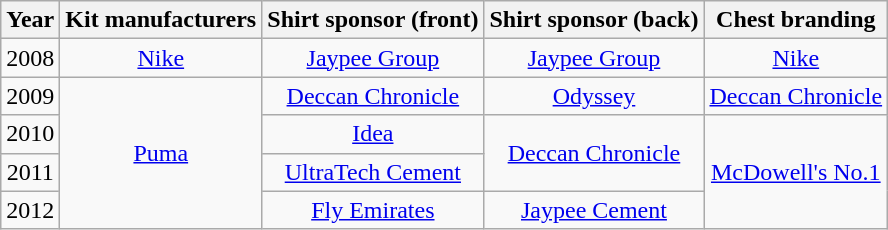<table class="wikitable" style="text-align: center;">
<tr>
<th>Year</th>
<th>Kit manufacturers</th>
<th>Shirt sponsor (front)</th>
<th>Shirt sponsor (back)</th>
<th>Chest branding</th>
</tr>
<tr>
<td>2008</td>
<td><a href='#'>Nike</a></td>
<td><a href='#'>Jaypee Group</a></td>
<td><a href='#'>Jaypee Group</a></td>
<td><a href='#'>Nike</a></td>
</tr>
<tr>
<td>2009</td>
<td rowspan="4"><a href='#'>Puma</a></td>
<td><a href='#'>Deccan Chronicle</a></td>
<td><a href='#'>Odyssey</a></td>
<td><a href='#'>Deccan Chronicle</a></td>
</tr>
<tr>
<td>2010</td>
<td><a href='#'>Idea</a></td>
<td rowspan="2"><a href='#'>Deccan Chronicle</a></td>
<td rowspan="3"><a href='#'>McDowell's No.1</a></td>
</tr>
<tr>
<td>2011</td>
<td><a href='#'>UltraTech Cement</a></td>
</tr>
<tr>
<td>2012</td>
<td><a href='#'>Fly Emirates</a></td>
<td><a href='#'>Jaypee Cement</a></td>
</tr>
</table>
